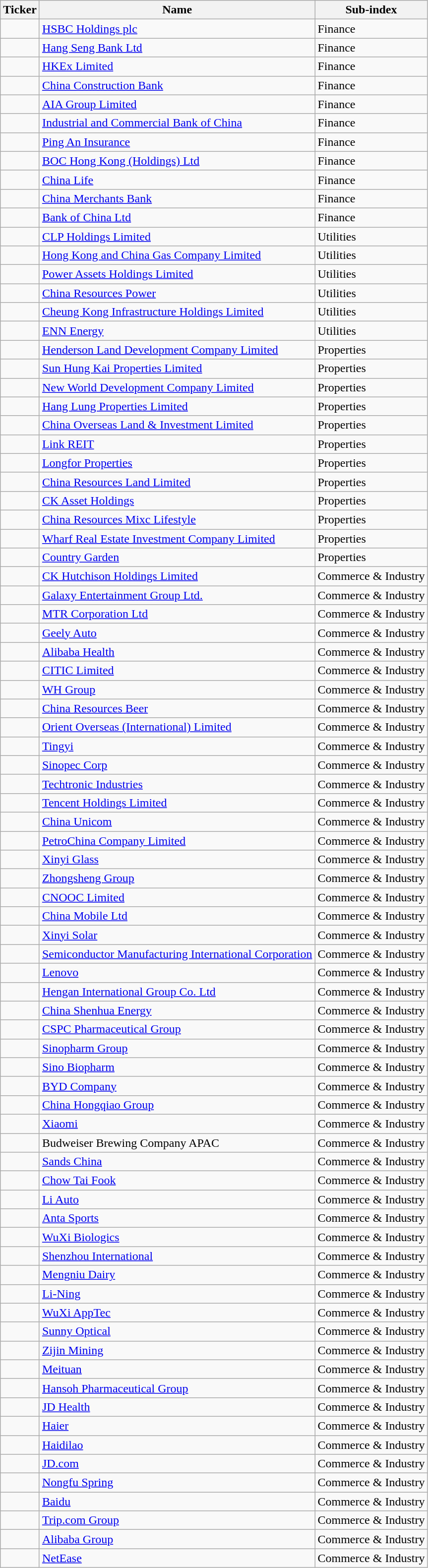<table class="wikitable sortable" border="1" id="constituents">
<tr>
<th>Ticker</th>
<th>Name</th>
<th>Sub-index</th>
</tr>
<tr>
<td></td>
<td><a href='#'>HSBC Holdings plc</a></td>
<td>Finance</td>
</tr>
<tr>
<td></td>
<td><a href='#'>Hang Seng Bank Ltd</a></td>
<td>Finance</td>
</tr>
<tr>
<td></td>
<td><a href='#'>HKEx Limited</a></td>
<td>Finance</td>
</tr>
<tr>
<td></td>
<td><a href='#'>China Construction Bank</a></td>
<td>Finance</td>
</tr>
<tr>
<td></td>
<td><a href='#'>AIA Group Limited</a></td>
<td>Finance</td>
</tr>
<tr>
<td></td>
<td><a href='#'>Industrial and Commercial Bank of China</a></td>
<td>Finance</td>
</tr>
<tr>
<td></td>
<td><a href='#'>Ping An Insurance</a></td>
<td>Finance</td>
</tr>
<tr>
<td></td>
<td><a href='#'>BOC Hong Kong (Holdings) Ltd</a></td>
<td>Finance</td>
</tr>
<tr>
<td></td>
<td><a href='#'>China Life</a></td>
<td>Finance</td>
</tr>
<tr>
<td></td>
<td><a href='#'>China Merchants Bank</a></td>
<td>Finance</td>
</tr>
<tr>
<td></td>
<td><a href='#'>Bank of China Ltd</a></td>
<td>Finance</td>
</tr>
<tr>
<td></td>
<td><a href='#'>CLP Holdings Limited</a></td>
<td>Utilities</td>
</tr>
<tr>
<td></td>
<td><a href='#'>Hong Kong and China Gas Company Limited</a></td>
<td>Utilities</td>
</tr>
<tr>
<td></td>
<td><a href='#'>Power Assets Holdings Limited</a></td>
<td>Utilities</td>
</tr>
<tr>
<td></td>
<td><a href='#'>China Resources Power</a></td>
<td>Utilities</td>
</tr>
<tr>
<td></td>
<td><a href='#'>Cheung Kong Infrastructure Holdings Limited</a></td>
<td>Utilities</td>
</tr>
<tr>
<td></td>
<td><a href='#'>ENN Energy</a></td>
<td>Utilities</td>
</tr>
<tr>
<td></td>
<td><a href='#'>Henderson Land Development Company Limited</a></td>
<td>Properties</td>
</tr>
<tr>
<td></td>
<td><a href='#'>Sun Hung Kai Properties Limited</a></td>
<td>Properties</td>
</tr>
<tr>
<td></td>
<td><a href='#'>New World Development Company Limited</a></td>
<td>Properties</td>
</tr>
<tr>
<td></td>
<td><a href='#'>Hang Lung Properties Limited</a></td>
<td>Properties</td>
</tr>
<tr>
<td></td>
<td><a href='#'>China Overseas Land & Investment Limited</a></td>
<td>Properties</td>
</tr>
<tr>
<td></td>
<td><a href='#'>Link REIT</a></td>
<td>Properties</td>
</tr>
<tr>
<td></td>
<td><a href='#'>Longfor Properties</a></td>
<td>Properties</td>
</tr>
<tr>
<td></td>
<td><a href='#'>China Resources Land Limited</a></td>
<td>Properties</td>
</tr>
<tr>
<td></td>
<td><a href='#'>CK Asset Holdings</a></td>
<td>Properties</td>
</tr>
<tr>
<td></td>
<td><a href='#'>China Resources Mixc Lifestyle</a></td>
<td>Properties</td>
</tr>
<tr>
<td></td>
<td><a href='#'>Wharf Real Estate Investment Company Limited</a></td>
<td>Properties</td>
</tr>
<tr>
<td></td>
<td><a href='#'>Country Garden</a></td>
<td>Properties</td>
</tr>
<tr>
<td></td>
<td><a href='#'>CK Hutchison Holdings Limited</a></td>
<td>Commerce & Industry</td>
</tr>
<tr>
<td></td>
<td><a href='#'>Galaxy Entertainment Group Ltd.</a></td>
<td>Commerce & Industry</td>
</tr>
<tr>
<td></td>
<td><a href='#'>MTR Corporation Ltd</a></td>
<td>Commerce & Industry</td>
</tr>
<tr>
<td></td>
<td><a href='#'>Geely Auto</a></td>
<td>Commerce & Industry</td>
</tr>
<tr>
<td></td>
<td><a href='#'>Alibaba Health</a></td>
<td>Commerce & Industry</td>
</tr>
<tr>
<td></td>
<td><a href='#'>CITIC Limited</a></td>
<td>Commerce & Industry</td>
</tr>
<tr>
<td></td>
<td><a href='#'>WH Group</a></td>
<td>Commerce & Industry</td>
</tr>
<tr>
<td></td>
<td><a href='#'>China Resources Beer</a></td>
<td>Commerce & Industry</td>
</tr>
<tr>
<td></td>
<td><a href='#'>Orient Overseas (International) Limited</a></td>
<td>Commerce & Industry</td>
</tr>
<tr>
<td></td>
<td><a href='#'>Tingyi</a></td>
<td>Commerce & Industry</td>
</tr>
<tr>
<td></td>
<td><a href='#'>Sinopec Corp</a></td>
<td>Commerce & Industry</td>
</tr>
<tr>
<td></td>
<td><a href='#'>Techtronic Industries</a></td>
<td>Commerce & Industry</td>
</tr>
<tr>
<td></td>
<td><a href='#'>Tencent Holdings Limited</a></td>
<td>Commerce & Industry</td>
</tr>
<tr>
<td></td>
<td><a href='#'>China Unicom</a></td>
<td>Commerce & Industry</td>
</tr>
<tr>
<td></td>
<td><a href='#'>PetroChina Company Limited</a></td>
<td>Commerce & Industry</td>
</tr>
<tr>
<td></td>
<td><a href='#'>Xinyi Glass</a></td>
<td>Commerce & Industry</td>
</tr>
<tr>
<td></td>
<td><a href='#'>Zhongsheng Group</a></td>
<td>Commerce & Industry</td>
</tr>
<tr>
<td></td>
<td><a href='#'>CNOOC Limited</a></td>
<td>Commerce & Industry</td>
</tr>
<tr>
<td></td>
<td><a href='#'>China Mobile Ltd</a></td>
<td>Commerce & Industry</td>
</tr>
<tr>
<td></td>
<td><a href='#'>Xinyi Solar</a></td>
<td>Commerce & Industry</td>
</tr>
<tr>
<td></td>
<td><a href='#'>Semiconductor Manufacturing International Corporation</a></td>
<td>Commerce & Industry</td>
</tr>
<tr>
<td></td>
<td><a href='#'>Lenovo</a></td>
<td>Commerce & Industry</td>
</tr>
<tr>
<td></td>
<td><a href='#'>Hengan International Group Co. Ltd</a></td>
<td>Commerce & Industry</td>
</tr>
<tr>
<td></td>
<td><a href='#'>China Shenhua Energy</a></td>
<td>Commerce & Industry</td>
</tr>
<tr>
<td></td>
<td><a href='#'>CSPC Pharmaceutical Group</a></td>
<td>Commerce & Industry</td>
</tr>
<tr>
<td></td>
<td><a href='#'>Sinopharm Group</a></td>
<td>Commerce & Industry</td>
</tr>
<tr>
<td></td>
<td><a href='#'>Sino Biopharm</a></td>
<td>Commerce & Industry</td>
</tr>
<tr>
<td></td>
<td><a href='#'>BYD Company</a></td>
<td>Commerce & Industry</td>
</tr>
<tr>
<td></td>
<td><a href='#'>China Hongqiao Group</a></td>
<td>Commerce & Industry</td>
</tr>
<tr>
<td></td>
<td><a href='#'>Xiaomi</a></td>
<td>Commerce & Industry</td>
</tr>
<tr>
<td></td>
<td>Budweiser Brewing Company APAC</td>
<td>Commerce & Industry</td>
</tr>
<tr>
<td></td>
<td><a href='#'>Sands China</a></td>
<td>Commerce & Industry</td>
</tr>
<tr>
<td></td>
<td><a href='#'>Chow Tai Fook</a></td>
<td>Commerce & Industry</td>
</tr>
<tr>
<td></td>
<td><a href='#'>Li Auto</a></td>
<td>Commerce & Industry</td>
</tr>
<tr>
<td></td>
<td><a href='#'>Anta Sports</a></td>
<td>Commerce & Industry</td>
</tr>
<tr>
<td></td>
<td><a href='#'>WuXi Biologics</a></td>
<td>Commerce & Industry</td>
</tr>
<tr>
<td></td>
<td><a href='#'>Shenzhou International</a></td>
<td>Commerce & Industry</td>
</tr>
<tr>
<td></td>
<td><a href='#'>Mengniu Dairy</a></td>
<td>Commerce & Industry</td>
</tr>
<tr>
<td></td>
<td><a href='#'>Li-Ning</a></td>
<td>Commerce & Industry</td>
</tr>
<tr>
<td></td>
<td><a href='#'>WuXi AppTec</a></td>
<td>Commerce & Industry</td>
</tr>
<tr>
<td></td>
<td><a href='#'>Sunny Optical</a></td>
<td>Commerce & Industry</td>
</tr>
<tr>
<td></td>
<td><a href='#'>Zijin Mining</a></td>
<td>Commerce & Industry</td>
</tr>
<tr>
<td></td>
<td><a href='#'>Meituan</a></td>
<td>Commerce & Industry</td>
</tr>
<tr>
<td></td>
<td><a href='#'>Hansoh Pharmaceutical Group</a></td>
<td>Commerce & Industry</td>
</tr>
<tr>
<td></td>
<td><a href='#'>JD Health</a></td>
<td>Commerce & Industry</td>
</tr>
<tr>
<td></td>
<td><a href='#'>Haier</a></td>
<td>Commerce & Industry</td>
</tr>
<tr>
<td></td>
<td><a href='#'>Haidilao</a></td>
<td>Commerce & Industry</td>
</tr>
<tr>
<td></td>
<td><a href='#'>JD.com</a></td>
<td>Commerce & Industry</td>
</tr>
<tr>
<td></td>
<td><a href='#'>Nongfu Spring</a></td>
<td>Commerce & Industry</td>
</tr>
<tr>
<td></td>
<td><a href='#'>Baidu</a></td>
<td>Commerce & Industry</td>
</tr>
<tr>
<td></td>
<td><a href='#'>Trip.com Group</a></td>
<td>Commerce & Industry</td>
</tr>
<tr>
<td></td>
<td><a href='#'>Alibaba Group</a></td>
<td>Commerce & Industry</td>
</tr>
<tr>
<td></td>
<td><a href='#'>NetEase</a></td>
<td>Commerce & Industry</td>
</tr>
</table>
